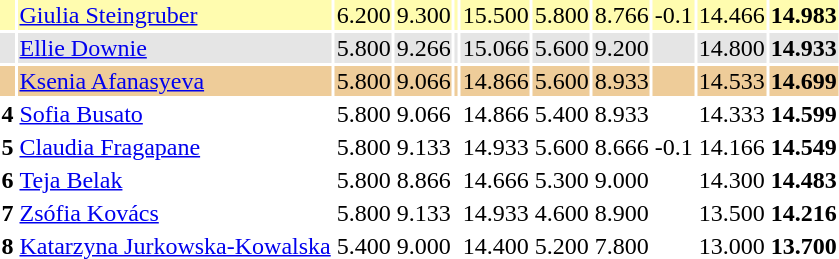<table>
<tr style="background:#fffcaf;">
<th scope=row style="text-align:center"></th>
<td style="text-align:left;"> <a href='#'>Giulia Steingruber</a></td>
<td>6.200</td>
<td>9.300</td>
<td></td>
<td>15.500</td>
<td>5.800</td>
<td>8.766</td>
<td>-0.1</td>
<td>14.466</td>
<td><strong>14.983</strong></td>
</tr>
<tr style="background:#e5e5e5;">
<th scope=row style="text-align:center"></th>
<td style="text-align:left;"> <a href='#'>Ellie Downie</a></td>
<td>5.800</td>
<td>9.266</td>
<td></td>
<td>15.066</td>
<td>5.600</td>
<td>9.200</td>
<td></td>
<td>14.800</td>
<td><strong>14.933</strong></td>
</tr>
<tr style="background:#ec9;">
<th scope=row style="text-align:center"></th>
<td style="text-align:left;"> <a href='#'>Ksenia Afanasyeva</a></td>
<td>5.800</td>
<td>9.066</td>
<td></td>
<td>14.866</td>
<td>5.600</td>
<td>8.933</td>
<td></td>
<td>14.533</td>
<td><strong>14.699</strong></td>
</tr>
<tr>
<th scope=row style="text-align:center">4</th>
<td style="text-align:left;"> <a href='#'>Sofia Busato</a></td>
<td>5.800</td>
<td>9.066</td>
<td></td>
<td>14.866</td>
<td>5.400</td>
<td>8.933</td>
<td></td>
<td>14.333</td>
<td><strong>14.599</strong></td>
</tr>
<tr>
<th scope=row style="text-align:center">5</th>
<td style="text-align:left;"> <a href='#'>Claudia Fragapane</a></td>
<td>5.800</td>
<td>9.133</td>
<td></td>
<td>14.933</td>
<td>5.600</td>
<td>8.666</td>
<td>-0.1</td>
<td>14.166</td>
<td><strong>14.549</strong></td>
</tr>
<tr>
<th scope=row style="text-align:center">6</th>
<td style="text-align:left;"> <a href='#'>Teja Belak</a></td>
<td>5.800</td>
<td>8.866</td>
<td></td>
<td>14.666</td>
<td>5.300</td>
<td>9.000</td>
<td></td>
<td>14.300</td>
<td><strong>14.483</strong></td>
</tr>
<tr>
<th scope=row style="text-align:center">7</th>
<td style="text-align:left;"> <a href='#'>Zsófia Kovács</a></td>
<td>5.800</td>
<td>9.133</td>
<td></td>
<td>14.933</td>
<td>4.600</td>
<td>8.900</td>
<td></td>
<td>13.500</td>
<td><strong>14.216</strong></td>
</tr>
<tr>
<th scope=row style="text-align:center">8</th>
<td style="text-align:left;"> <a href='#'>Katarzyna Jurkowska-Kowalska</a></td>
<td>5.400</td>
<td>9.000</td>
<td></td>
<td>14.400</td>
<td>5.200</td>
<td>7.800</td>
<td></td>
<td>13.000</td>
<td><strong>13.700</strong></td>
</tr>
</table>
